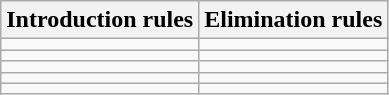<table class="wikitable">
<tr>
<th>Introduction rules</th>
<th>Elimination rules</th>
</tr>
<tr>
<td></td>
<td></td>
</tr>
<tr>
<td></td>
<td></td>
</tr>
<tr>
<td></td>
<td></td>
</tr>
<tr>
<td></td>
<td></td>
</tr>
<tr>
<td></td>
<td></td>
</tr>
</table>
